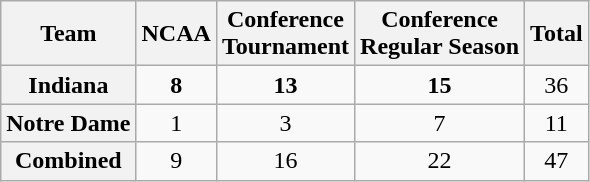<table class="wikitable" style="text-align:center;">
<tr>
<th>Team</th>
<th>NCAA</th>
<th>Conference<br>Tournament</th>
<th>Conference<br>Regular Season</th>
<th>Total</th>
</tr>
<tr>
<th>Indiana</th>
<td><strong>8</strong></td>
<td><strong>13</strong></td>
<td><strong>15</strong></td>
<td>36</td>
</tr>
<tr>
<th>Notre Dame</th>
<td>1</td>
<td>3</td>
<td>7</td>
<td>11</td>
</tr>
<tr>
<th>Combined</th>
<td>9</td>
<td>16</td>
<td>22</td>
<td>47</td>
</tr>
</table>
